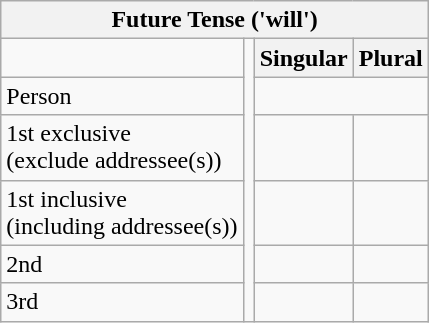<table class="wikitable">
<tr>
<th colspan="4">Future Tense ('will')</th>
</tr>
<tr>
<td></td>
<td rowspan="6"></td>
<th>Singular</th>
<th>Plural</th>
</tr>
<tr>
<td>Person</td>
<td colspan="2"></td>
</tr>
<tr>
<td>1st exclusive<br>(exclude addressee(s))</td>
<td></td>
<td></td>
</tr>
<tr>
<td>1st inclusive<br>(including addressee(s))</td>
<td></td>
<td></td>
</tr>
<tr>
<td>2nd</td>
<td></td>
<td></td>
</tr>
<tr>
<td>3rd</td>
<td></td>
<td></td>
</tr>
</table>
